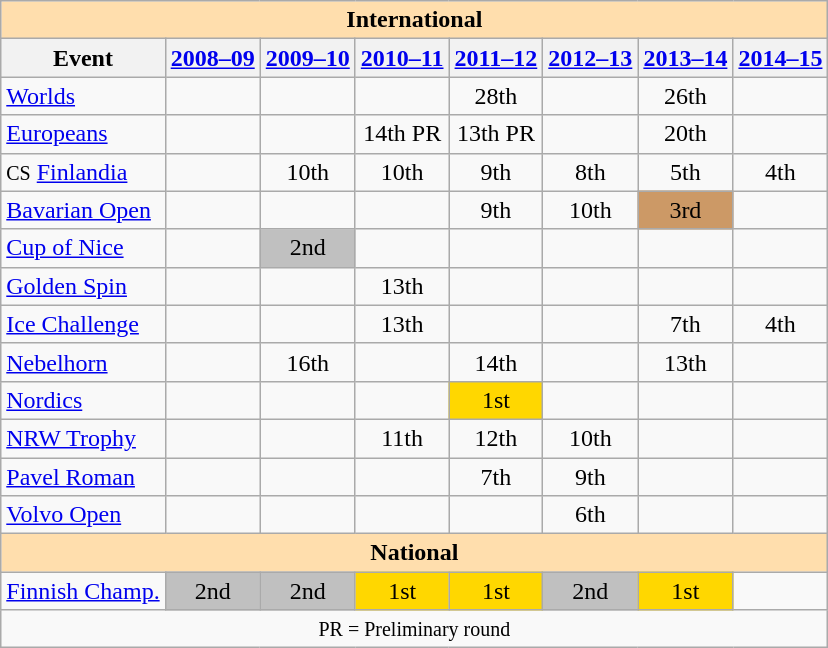<table class="wikitable" style="text-align:center">
<tr>
<th style="background-color: #ffdead; " colspan=8 align=center><strong>International</strong></th>
</tr>
<tr>
<th>Event</th>
<th><a href='#'>2008–09</a></th>
<th><a href='#'>2009–10</a></th>
<th><a href='#'>2010–11</a></th>
<th><a href='#'>2011–12</a></th>
<th><a href='#'>2012–13</a></th>
<th><a href='#'>2013–14</a></th>
<th><a href='#'>2014–15</a></th>
</tr>
<tr>
<td align=left><a href='#'>Worlds</a></td>
<td></td>
<td></td>
<td></td>
<td>28th</td>
<td></td>
<td>26th</td>
<td></td>
</tr>
<tr>
<td align=left><a href='#'>Europeans</a></td>
<td></td>
<td></td>
<td>14th PR</td>
<td>13th PR</td>
<td></td>
<td>20th</td>
<td></td>
</tr>
<tr>
<td align=left><small>CS</small> <a href='#'>Finlandia</a></td>
<td></td>
<td>10th</td>
<td>10th</td>
<td>9th</td>
<td>8th</td>
<td>5th</td>
<td>4th</td>
</tr>
<tr>
<td align=left><a href='#'>Bavarian Open</a></td>
<td></td>
<td></td>
<td></td>
<td>9th</td>
<td>10th</td>
<td bgcolor=cc9966>3rd</td>
<td></td>
</tr>
<tr>
<td align=left><a href='#'>Cup of Nice</a></td>
<td></td>
<td bgcolor=silver>2nd</td>
<td></td>
<td></td>
<td></td>
<td></td>
<td></td>
</tr>
<tr>
<td align=left><a href='#'>Golden Spin</a></td>
<td></td>
<td></td>
<td>13th</td>
<td></td>
<td></td>
<td></td>
<td></td>
</tr>
<tr>
<td align=left><a href='#'>Ice Challenge</a></td>
<td></td>
<td></td>
<td>13th</td>
<td></td>
<td></td>
<td>7th</td>
<td>4th</td>
</tr>
<tr>
<td align=left><a href='#'>Nebelhorn</a></td>
<td></td>
<td>16th</td>
<td></td>
<td>14th</td>
<td></td>
<td>13th</td>
<td></td>
</tr>
<tr>
<td align=left><a href='#'>Nordics</a></td>
<td></td>
<td></td>
<td></td>
<td bgcolor=gold>1st</td>
<td></td>
<td></td>
<td></td>
</tr>
<tr>
<td align=left><a href='#'>NRW Trophy</a></td>
<td></td>
<td></td>
<td>11th</td>
<td>12th</td>
<td>10th</td>
<td></td>
<td></td>
</tr>
<tr>
<td align=left><a href='#'>Pavel Roman</a></td>
<td></td>
<td></td>
<td></td>
<td>7th</td>
<td>9th</td>
<td></td>
<td></td>
</tr>
<tr>
<td align=left><a href='#'>Volvo Open</a></td>
<td></td>
<td></td>
<td></td>
<td></td>
<td>6th</td>
<td></td>
<td></td>
</tr>
<tr>
<th style="background-color: #ffdead; " colspan=8 align=center><strong>National</strong></th>
</tr>
<tr>
<td align=left><a href='#'>Finnish Champ.</a></td>
<td bgcolor=silver>2nd</td>
<td bgcolor=silver>2nd</td>
<td bgcolor=gold>1st</td>
<td bgcolor=gold>1st</td>
<td bgcolor=silver>2nd</td>
<td bgcolor=gold>1st</td>
<td></td>
</tr>
<tr>
<td colspan=8 align=center><small> PR = Preliminary round </small></td>
</tr>
</table>
